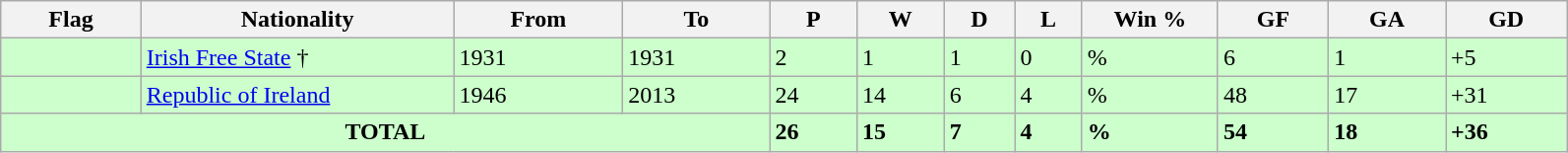<table class="wikitable sortable" style="width:84%;">
<tr>
<th width="2">Flag</th>
<th width="62">Nationality</th>
<th width="2">From</th>
<th width="2">To</th>
<th width="2">P</th>
<th width="2">W</th>
<th width="2">D</th>
<th width="2">L</th>
<th width="2">Win %</th>
<th width="2">GF</th>
<th width="2">GA</th>
<th width="2">GD</th>
</tr>
<tr bgcolor=#CCFFCC>
<td></td>
<td align=left><a href='#'>Irish Free State</a> †</td>
<td align=left>1931</td>
<td align=left>1931</td>
<td>2</td>
<td>1</td>
<td>1</td>
<td>0</td>
<td>%</td>
<td>6</td>
<td>1</td>
<td>+5</td>
</tr>
<tr bgcolor=#CCFFCC>
<td></td>
<td align=left><a href='#'>Republic of Ireland</a></td>
<td align=left>1946</td>
<td align=left>2013</td>
<td>24</td>
<td>14</td>
<td>6</td>
<td>4</td>
<td>%</td>
<td>48</td>
<td>17</td>
<td>+31</td>
</tr>
<tr bgcolor=#CCFFCC>
<td colspan=4 style="text-align:center;"><strong>TOTAL</strong></td>
<td><strong>26</strong></td>
<td><strong>15</strong></td>
<td><strong>7</strong></td>
<td><strong>4</strong></td>
<td><strong>%</strong></td>
<td><strong>54</strong></td>
<td><strong>18</strong></td>
<td><strong>+36</strong></td>
</tr>
</table>
